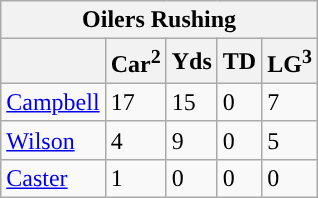<table class="wikitable">
<tr>
<th colspan="5">Oilers Rushing</th>
</tr>
<tr>
<th></th>
<th>Car<sup>2</sup></th>
<th>Yds</th>
<th>TD</th>
<th>LG<sup>3</sup></th>
</tr>
<tr>
<td><a href='#'>Campbell</a></td>
<td>17</td>
<td>15</td>
<td>0</td>
<td>7</td>
</tr>
<tr>
<td><a href='#'>Wilson</a></td>
<td>4</td>
<td>9</td>
<td>0</td>
<td>5</td>
</tr>
<tr>
<td><a href='#'>Caster</a></td>
<td>1</td>
<td>0</td>
<td>0</td>
<td>0</td>
</tr>
</table>
